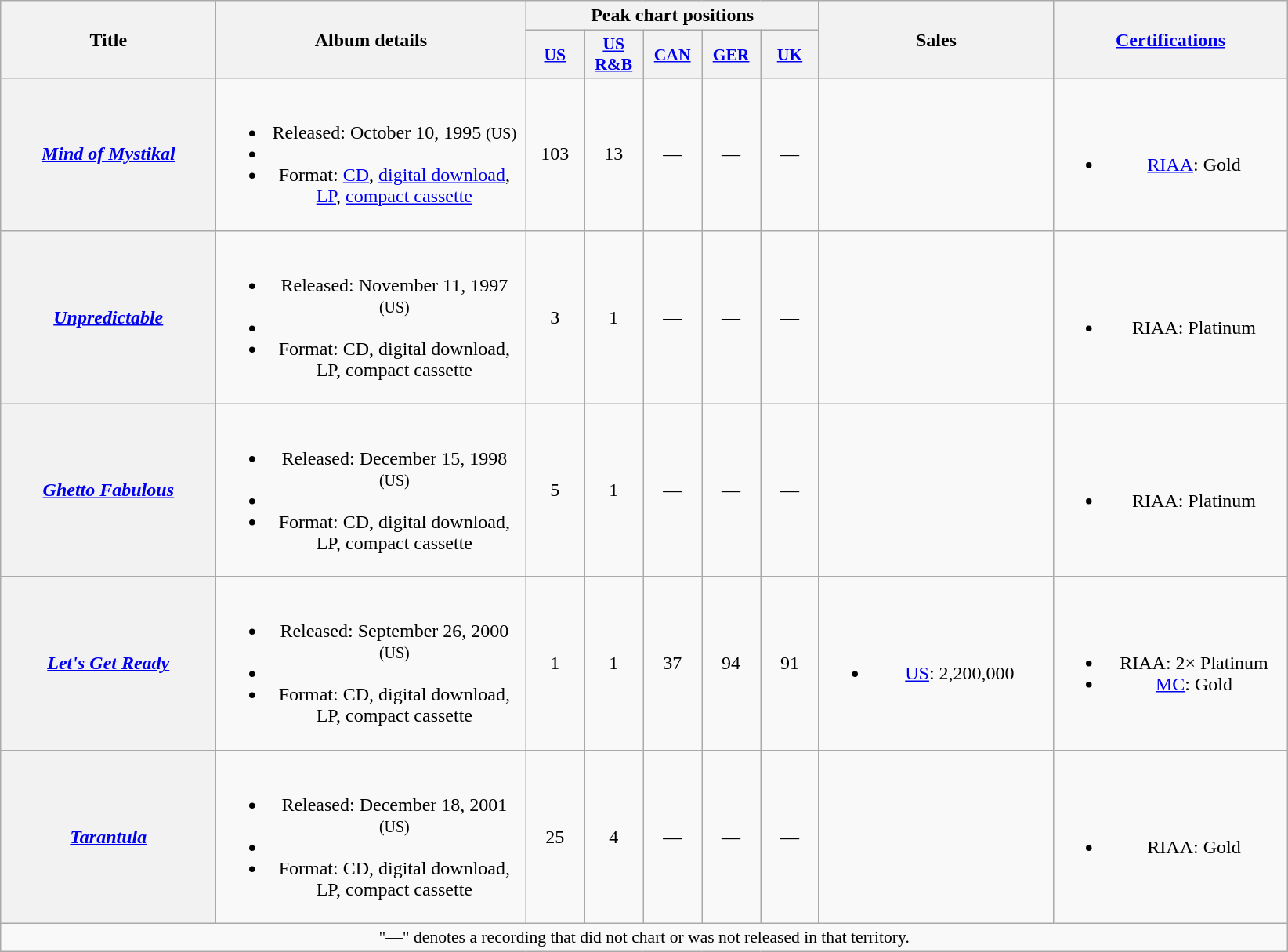<table class="wikitable plainrowheaders" style="text-align:center;">
<tr>
<th scope="col" rowspan="2" style="width:11em;">Title</th>
<th scope="col" rowspan="2" style="width:16em;">Album details</th>
<th scope="col" colspan="5">Peak chart positions</th>
<th scope="col" rowspan="2" style="width:12em;">Sales</th>
<th scope="col" rowspan="2" style="width:12em;"><a href='#'>Certifications</a></th>
</tr>
<tr>
<th style="width:3em;font-size:90%;"><a href='#'>US</a><br></th>
<th style="width:3em;font-size:90%;"><a href='#'>US<br>R&B</a><br></th>
<th style="width:3em;font-size:90%;"><a href='#'>CAN</a><br></th>
<th style="width:3em;font-size:90%;"><a href='#'>GER</a><br></th>
<th style="width:3em;font-size:90%;"><a href='#'>UK</a><br></th>
</tr>
<tr>
<th scope="row"><em><a href='#'>Mind of Mystikal</a></em></th>
<td><br><ul><li>Released: October 10, 1995 <small>(US)</small></li><li></li><li>Format: <a href='#'>CD</a>, <a href='#'>digital download</a>, <a href='#'>LP</a>, <a href='#'>compact cassette</a></li></ul></td>
<td>103</td>
<td>13</td>
<td>—</td>
<td>—</td>
<td>—</td>
<td></td>
<td><br><ul><li><a href='#'>RIAA</a>: Gold</li></ul></td>
</tr>
<tr>
<th scope="row"><em><a href='#'>Unpredictable</a></em></th>
<td><br><ul><li>Released: November 11, 1997 <small>(US)</small></li><li></li><li>Format: CD, digital download, LP, compact cassette</li></ul></td>
<td>3</td>
<td>1</td>
<td>—</td>
<td>—</td>
<td>—</td>
<td></td>
<td><br><ul><li>RIAA: Platinum</li></ul></td>
</tr>
<tr>
<th scope="row"><em><a href='#'>Ghetto Fabulous</a></em></th>
<td><br><ul><li>Released: December 15, 1998 <small>(US)</small></li><li></li><li>Format: CD, digital download, LP, compact cassette</li></ul></td>
<td>5</td>
<td>1</td>
<td>—</td>
<td>—</td>
<td>—</td>
<td></td>
<td><br><ul><li>RIAA: Platinum</li></ul></td>
</tr>
<tr>
<th scope="row"><em><a href='#'>Let's Get Ready</a></em></th>
<td><br><ul><li>Released: September 26, 2000 <small>(US)</small></li><li></li><li>Format: CD, digital download, LP, compact cassette</li></ul></td>
<td>1</td>
<td>1</td>
<td>37</td>
<td>94</td>
<td>91</td>
<td><br><ul><li><a href='#'>US</a>: 2,200,000</li></ul></td>
<td><br><ul><li>RIAA: 2× Platinum</li><li><a href='#'>MC</a>: Gold</li></ul></td>
</tr>
<tr>
<th scope="row"><em><a href='#'>Tarantula</a></em></th>
<td><br><ul><li>Released: December 18, 2001 <small>(US)</small></li><li></li><li>Format: CD, digital download, LP, compact cassette</li></ul></td>
<td>25</td>
<td>4</td>
<td>—</td>
<td>—</td>
<td>—</td>
<td></td>
<td><br><ul><li>RIAA: Gold</li></ul></td>
</tr>
<tr>
<td colspan="9" style="font-size:90%">"—" denotes a recording that did not chart or was not released in that territory.</td>
</tr>
</table>
